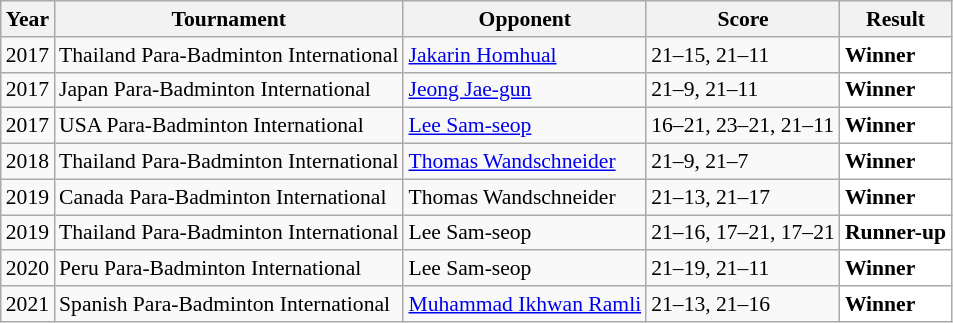<table class="sortable wikitable" style="font-size: 90%;">
<tr>
<th>Year</th>
<th>Tournament</th>
<th>Opponent</th>
<th>Score</th>
<th>Result</th>
</tr>
<tr>
<td align="center">2017</td>
<td align="left">Thailand Para-Badminton International</td>
<td align="left"> <a href='#'>Jakarin Homhual</a></td>
<td align="left">21–15, 21–11</td>
<td style="text-align:left; background:white"> <strong>Winner</strong></td>
</tr>
<tr>
<td align="center">2017</td>
<td align="left">Japan Para-Badminton International</td>
<td align="left"> <a href='#'>Jeong Jae-gun</a></td>
<td align="left">21–9, 21–11</td>
<td style="text-align:left; background:white"> <strong>Winner</strong></td>
</tr>
<tr>
<td align="center">2017</td>
<td align="left">USA Para-Badminton International</td>
<td align="left"> <a href='#'>Lee Sam-seop</a></td>
<td align="left">16–21, 23–21, 21–11</td>
<td style="text-align:left; background:white"> <strong>Winner</strong></td>
</tr>
<tr>
<td align="center">2018</td>
<td align="left">Thailand Para-Badminton International</td>
<td align="left"> <a href='#'>Thomas Wandschneider</a></td>
<td align="left">21–9, 21–7</td>
<td style="text-align:left; background:white"> <strong>Winner</strong></td>
</tr>
<tr>
<td align="center">2019</td>
<td align="left">Canada Para-Badminton International</td>
<td align="left"> Thomas Wandschneider</td>
<td align="left">21–13, 21–17</td>
<td style="text-align:left; background:white"> <strong>Winner</strong></td>
</tr>
<tr>
<td align="center">2019</td>
<td align="left">Thailand Para-Badminton International</td>
<td align="left"> Lee Sam-seop</td>
<td align="left">21–16, 17–21, 17–21</td>
<td style="text-align:left; background:white"> <strong>Runner-up</strong></td>
</tr>
<tr>
<td align="center">2020</td>
<td align="left">Peru Para-Badminton International</td>
<td align="left"> Lee Sam-seop</td>
<td align="left">21–19, 21–11</td>
<td style="text-align:left; background:white"> <strong>Winner</strong></td>
</tr>
<tr>
<td align="center">2021</td>
<td align="left">Spanish Para-Badminton International</td>
<td align="left"> <a href='#'>Muhammad Ikhwan Ramli</a></td>
<td align="left">21–13, 21–16</td>
<td style="text-align:left; background:white"> <strong>Winner</strong></td>
</tr>
</table>
